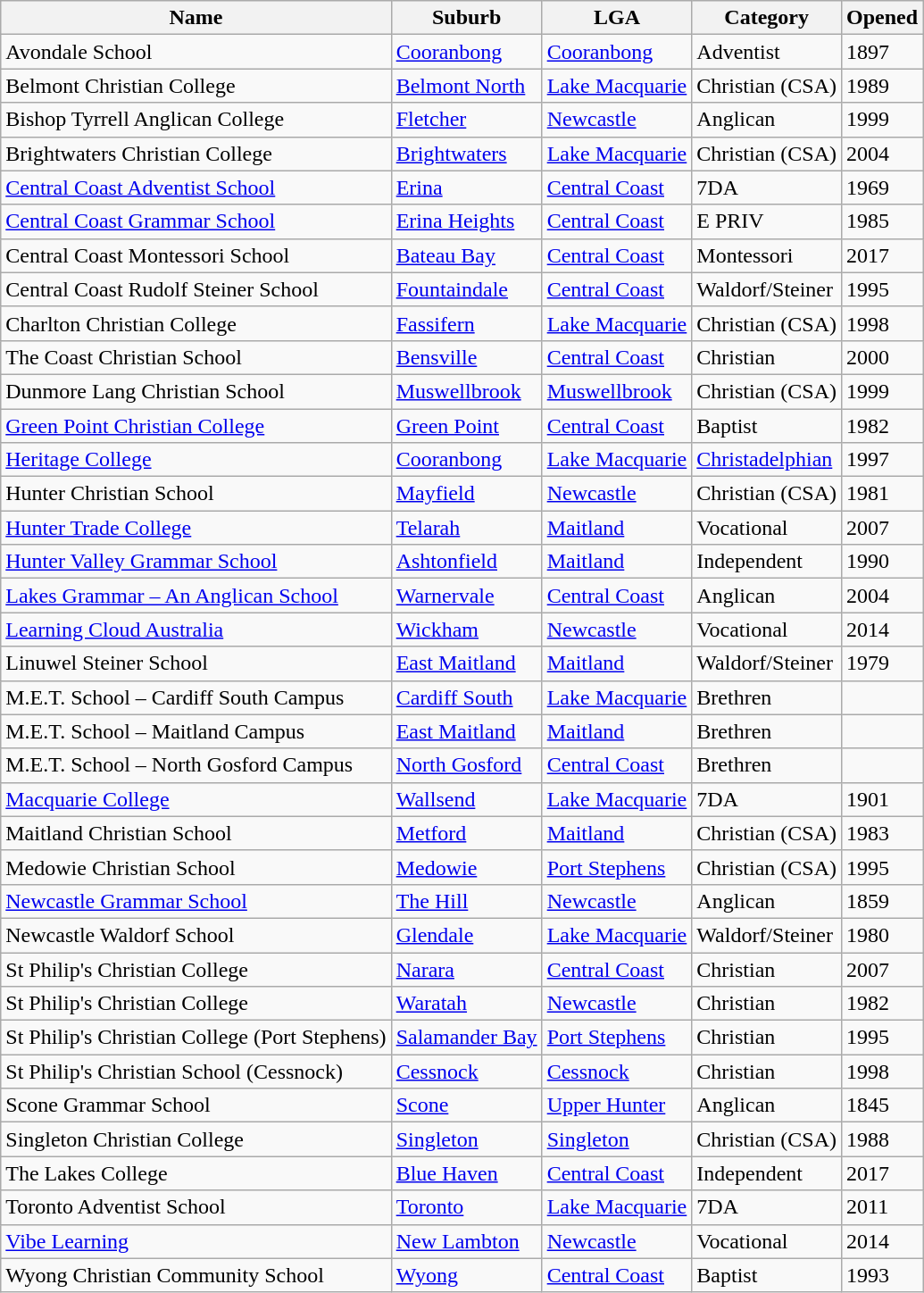<table class="wikitable sortable">
<tr>
<th>Name</th>
<th>Suburb</th>
<th>LGA</th>
<th>Category</th>
<th>Opened</th>
</tr>
<tr>
<td>Avondale School</td>
<td><a href='#'>Cooranbong</a></td>
<td><a href='#'>Cooranbong</a></td>
<td>Adventist</td>
<td>1897</td>
</tr>
<tr>
<td>Belmont Christian College</td>
<td><a href='#'>Belmont North</a></td>
<td><a href='#'>Lake Macquarie</a></td>
<td>Christian (CSA)</td>
<td>1989</td>
</tr>
<tr>
<td>Bishop Tyrrell Anglican College</td>
<td><a href='#'>Fletcher</a></td>
<td><a href='#'>Newcastle</a></td>
<td>Anglican</td>
<td>1999</td>
</tr>
<tr>
<td>Brightwaters Christian College</td>
<td><a href='#'>Brightwaters</a></td>
<td><a href='#'>Lake Macquarie</a></td>
<td>Christian (CSA)</td>
<td>2004</td>
</tr>
<tr>
<td><a href='#'>Central Coast Adventist School</a></td>
<td><a href='#'>Erina</a></td>
<td><a href='#'>Central Coast</a></td>
<td>7DA</td>
<td>1969</td>
</tr>
<tr>
<td><a href='#'>Central Coast Grammar School</a></td>
<td><a href='#'>Erina Heights</a></td>
<td><a href='#'>Central Coast</a></td>
<td>E PRIV</td>
<td>1985</td>
</tr>
<tr>
<td>Central Coast Montessori School</td>
<td><a href='#'>Bateau Bay</a></td>
<td><a href='#'>Central Coast</a></td>
<td>Montessori</td>
<td>2017</td>
</tr>
<tr>
<td>Central Coast Rudolf Steiner School</td>
<td><a href='#'>Fountaindale</a></td>
<td><a href='#'>Central Coast</a></td>
<td>Waldorf/Steiner</td>
<td>1995</td>
</tr>
<tr>
<td>Charlton Christian College</td>
<td><a href='#'>Fassifern</a></td>
<td><a href='#'>Lake Macquarie</a></td>
<td>Christian (CSA)</td>
<td>1998</td>
</tr>
<tr>
<td>The Coast Christian School</td>
<td><a href='#'>Bensville</a></td>
<td><a href='#'>Central Coast</a></td>
<td>Christian</td>
<td>2000</td>
</tr>
<tr>
<td>Dunmore Lang Christian School</td>
<td><a href='#'>Muswellbrook</a></td>
<td><a href='#'>Muswellbrook</a></td>
<td>Christian (CSA)</td>
<td>1999</td>
</tr>
<tr>
<td><a href='#'>Green Point Christian College</a></td>
<td><a href='#'>Green Point</a></td>
<td><a href='#'>Central Coast</a></td>
<td>Baptist</td>
<td>1982</td>
</tr>
<tr>
<td><a href='#'>Heritage College</a></td>
<td><a href='#'>Cooranbong</a></td>
<td><a href='#'>Lake Macquarie</a></td>
<td><a href='#'>Christadelphian</a></td>
<td>1997</td>
</tr>
<tr>
<td>Hunter Christian School</td>
<td><a href='#'>Mayfield</a></td>
<td><a href='#'>Newcastle</a></td>
<td>Christian (CSA)</td>
<td>1981</td>
</tr>
<tr>
<td><a href='#'>Hunter Trade College</a></td>
<td><a href='#'>Telarah</a></td>
<td><a href='#'>Maitland</a></td>
<td>Vocational</td>
<td>2007</td>
</tr>
<tr>
<td><a href='#'>Hunter Valley Grammar School</a></td>
<td><a href='#'>Ashtonfield</a></td>
<td><a href='#'>Maitland</a></td>
<td>Independent</td>
<td>1990</td>
</tr>
<tr>
<td><a href='#'>Lakes Grammar – An Anglican School</a></td>
<td><a href='#'>Warnervale</a></td>
<td><a href='#'>Central Coast</a></td>
<td>Anglican</td>
<td>2004</td>
</tr>
<tr>
<td><a href='#'>Learning Cloud Australia</a></td>
<td><a href='#'>Wickham</a></td>
<td><a href='#'>Newcastle</a></td>
<td>Vocational</td>
<td>2014</td>
</tr>
<tr>
<td>Linuwel Steiner School</td>
<td><a href='#'>East Maitland</a></td>
<td><a href='#'>Maitland</a></td>
<td>Waldorf/Steiner</td>
<td>1979</td>
</tr>
<tr>
<td>M.E.T. School – Cardiff South Campus</td>
<td><a href='#'>Cardiff South</a></td>
<td><a href='#'>Lake Macquarie</a></td>
<td>Brethren</td>
<td></td>
</tr>
<tr>
<td>M.E.T. School – Maitland Campus</td>
<td><a href='#'>East Maitland</a></td>
<td><a href='#'>Maitland</a></td>
<td>Brethren</td>
<td></td>
</tr>
<tr>
<td>M.E.T. School – North Gosford Campus</td>
<td><a href='#'>North Gosford</a></td>
<td><a href='#'>Central Coast</a></td>
<td>Brethren</td>
<td></td>
</tr>
<tr>
<td><a href='#'>Macquarie College</a></td>
<td><a href='#'>Wallsend</a></td>
<td><a href='#'>Lake Macquarie</a></td>
<td>7DA</td>
<td>1901</td>
</tr>
<tr>
<td>Maitland Christian School</td>
<td><a href='#'>Metford</a></td>
<td><a href='#'>Maitland</a></td>
<td>Christian (CSA)</td>
<td>1983</td>
</tr>
<tr>
<td>Medowie Christian School</td>
<td><a href='#'>Medowie</a></td>
<td><a href='#'>Port Stephens</a></td>
<td>Christian (CSA)</td>
<td>1995</td>
</tr>
<tr>
<td><a href='#'>Newcastle Grammar School</a></td>
<td><a href='#'>The Hill</a></td>
<td><a href='#'>Newcastle</a></td>
<td>Anglican</td>
<td>1859</td>
</tr>
<tr>
<td>Newcastle Waldorf School</td>
<td><a href='#'>Glendale</a></td>
<td><a href='#'>Lake Macquarie</a></td>
<td>Waldorf/Steiner</td>
<td>1980</td>
</tr>
<tr>
<td>St Philip's Christian College</td>
<td><a href='#'>Narara</a></td>
<td><a href='#'>Central Coast</a></td>
<td>Christian</td>
<td>2007</td>
</tr>
<tr>
<td>St Philip's Christian College</td>
<td><a href='#'>Waratah</a></td>
<td><a href='#'>Newcastle</a></td>
<td>Christian</td>
<td>1982</td>
</tr>
<tr>
<td>St Philip's Christian College (Port Stephens)</td>
<td><a href='#'>Salamander Bay</a></td>
<td><a href='#'>Port Stephens</a></td>
<td>Christian</td>
<td>1995</td>
</tr>
<tr>
<td>St Philip's Christian School (Cessnock)</td>
<td><a href='#'>Cessnock</a></td>
<td><a href='#'>Cessnock</a></td>
<td>Christian</td>
<td>1998</td>
</tr>
<tr>
<td>Scone Grammar School</td>
<td><a href='#'>Scone</a></td>
<td><a href='#'>Upper Hunter</a></td>
<td>Anglican</td>
<td>1845</td>
</tr>
<tr>
<td>Singleton Christian College</td>
<td><a href='#'>Singleton</a></td>
<td><a href='#'>Singleton</a></td>
<td>Christian (CSA)</td>
<td>1988</td>
</tr>
<tr>
<td>The Lakes College</td>
<td><a href='#'>Blue Haven</a></td>
<td><a href='#'>Central Coast</a></td>
<td>Independent</td>
<td>2017</td>
</tr>
<tr>
<td>Toronto Adventist School</td>
<td><a href='#'>Toronto</a></td>
<td><a href='#'>Lake Macquarie</a></td>
<td>7DA</td>
<td>2011</td>
</tr>
<tr>
<td><a href='#'>Vibe Learning</a></td>
<td><a href='#'>New Lambton</a></td>
<td><a href='#'>Newcastle</a></td>
<td>Vocational</td>
<td>2014</td>
</tr>
<tr>
<td>Wyong Christian Community School</td>
<td><a href='#'>Wyong</a></td>
<td><a href='#'>Central Coast</a></td>
<td>Baptist</td>
<td>1993</td>
</tr>
</table>
